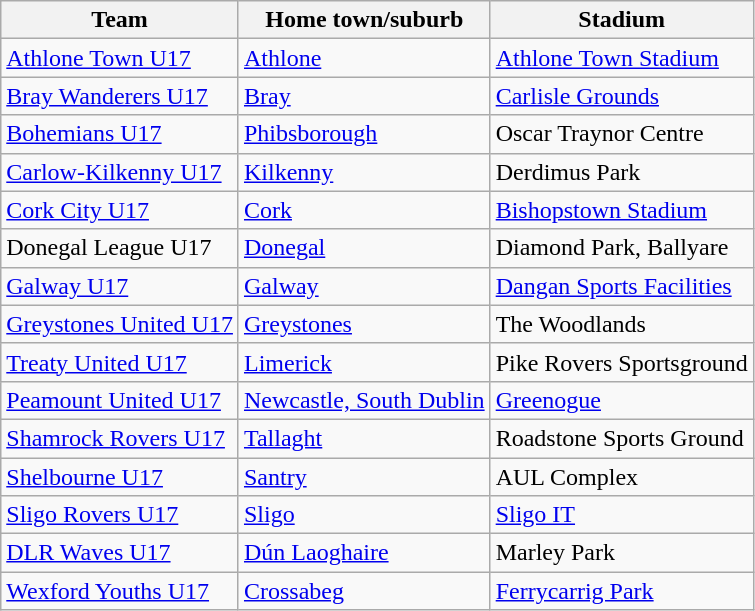<table class="wikitable sortable">
<tr>
<th>Team</th>
<th>Home town/suburb</th>
<th>Stadium</th>
</tr>
<tr>
<td><a href='#'>Athlone Town U17</a></td>
<td><a href='#'>Athlone</a></td>
<td><a href='#'>Athlone Town Stadium</a></td>
</tr>
<tr>
<td><a href='#'>Bray Wanderers U17</a></td>
<td><a href='#'>Bray</a></td>
<td><a href='#'>Carlisle Grounds</a></td>
</tr>
<tr>
<td><a href='#'>Bohemians U17</a></td>
<td><a href='#'>Phibsborough</a></td>
<td>Oscar Traynor Centre</td>
</tr>
<tr>
<td><a href='#'>Carlow-Kilkenny U17</a></td>
<td><a href='#'>Kilkenny</a></td>
<td>Derdimus Park</td>
</tr>
<tr>
<td><a href='#'>Cork City U17</a></td>
<td><a href='#'>Cork</a></td>
<td><a href='#'>Bishopstown Stadium</a></td>
</tr>
<tr>
<td>Donegal League U17</td>
<td><a href='#'>Donegal</a></td>
<td>Diamond Park, Ballyare</td>
</tr>
<tr>
<td><a href='#'>Galway U17</a></td>
<td><a href='#'>Galway</a></td>
<td><a href='#'>Dangan Sports Facilities</a></td>
</tr>
<tr>
<td><a href='#'>Greystones United U17</a></td>
<td><a href='#'>Greystones</a></td>
<td>The Woodlands</td>
</tr>
<tr>
<td><a href='#'>Treaty United U17</a></td>
<td><a href='#'>Limerick</a></td>
<td>Pike Rovers Sportsground</td>
</tr>
<tr>
<td><a href='#'>Peamount United U17</a></td>
<td><a href='#'>Newcastle, South Dublin</a></td>
<td><a href='#'>Greenogue</a></td>
</tr>
<tr>
<td><a href='#'>Shamrock Rovers U17</a></td>
<td><a href='#'>Tallaght</a></td>
<td>Roadstone Sports Ground</td>
</tr>
<tr>
<td><a href='#'>Shelbourne U17</a></td>
<td><a href='#'>Santry</a></td>
<td>AUL Complex</td>
</tr>
<tr>
<td><a href='#'> Sligo Rovers U17</a></td>
<td><a href='#'>Sligo</a></td>
<td><a href='#'> Sligo IT</a></td>
</tr>
<tr>
<td><a href='#'> DLR Waves U17</a></td>
<td><a href='#'>Dún Laoghaire</a></td>
<td>Marley Park</td>
</tr>
<tr>
<td><a href='#'>Wexford Youths U17</a></td>
<td><a href='#'>Crossabeg</a></td>
<td><a href='#'>Ferrycarrig Park</a></td>
</tr>
</table>
